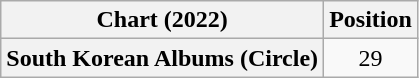<table class="wikitable plainrowheaders" style="text-align:center">
<tr>
<th scope="col">Chart (2022)</th>
<th scope="col">Position</th>
</tr>
<tr>
<th scope="row">South Korean Albums (Circle)</th>
<td>29</td>
</tr>
</table>
